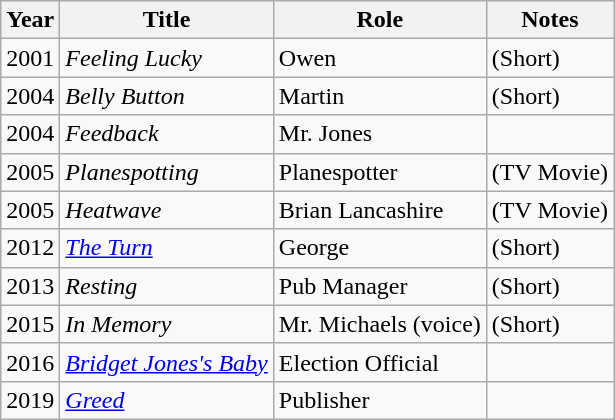<table class="wikitable sortable">
<tr>
<th>Year</th>
<th>Title</th>
<th>Role</th>
<th class="unsortable">Notes</th>
</tr>
<tr>
<td>2001</td>
<td><em>Feeling Lucky</em></td>
<td>Owen</td>
<td>(Short)</td>
</tr>
<tr>
<td>2004</td>
<td><em>Belly Button</em></td>
<td>Martin</td>
<td>(Short)</td>
</tr>
<tr>
<td>2004</td>
<td><em>Feedback</em></td>
<td>Mr. Jones</td>
<td></td>
</tr>
<tr>
<td>2005</td>
<td><em>Planespotting</em></td>
<td>Planespotter</td>
<td>(TV Movie)</td>
</tr>
<tr>
<td>2005</td>
<td><em>Heatwave</em></td>
<td>Brian Lancashire</td>
<td>(TV Movie)</td>
</tr>
<tr>
<td>2012</td>
<td><em><a href='#'>The Turn</a></em></td>
<td>George</td>
<td>(Short)</td>
</tr>
<tr>
<td>2013</td>
<td><em>Resting</em></td>
<td>Pub Manager</td>
<td>(Short)</td>
</tr>
<tr>
<td>2015</td>
<td><em>In Memory</em></td>
<td>Mr. Michaels (voice)</td>
<td>(Short)</td>
</tr>
<tr>
<td>2016</td>
<td><em><a href='#'>Bridget Jones's Baby</a></em></td>
<td>Election Official</td>
<td></td>
</tr>
<tr>
<td>2019</td>
<td><em><a href='#'>Greed</a></em></td>
<td>Publisher</td>
<td></td>
</tr>
</table>
